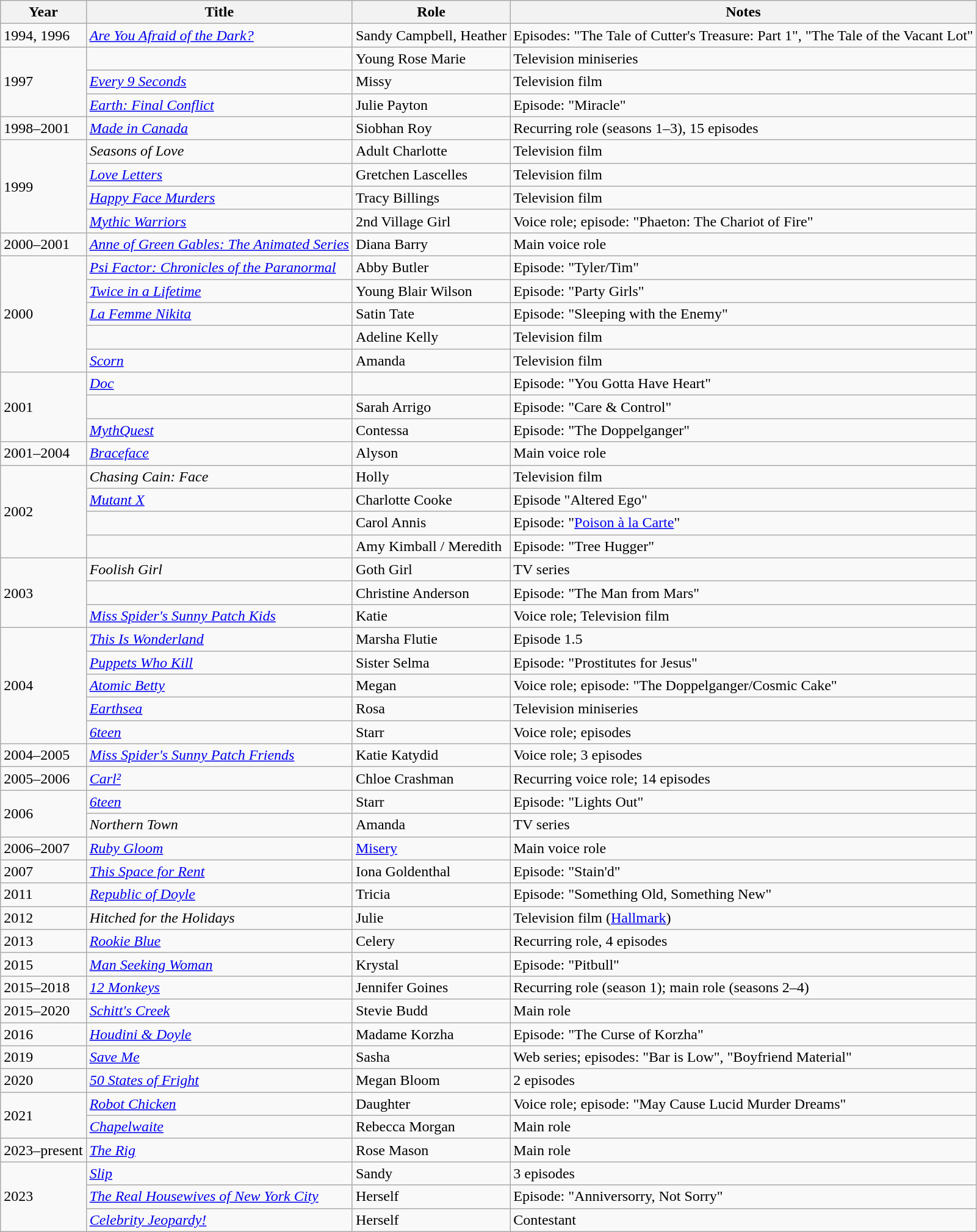<table class="wikitable sortable">
<tr>
<th>Year</th>
<th>Title</th>
<th>Role</th>
<th class="unsortable">Notes</th>
</tr>
<tr>
<td>1994, 1996</td>
<td><em><a href='#'>Are You Afraid of the Dark?</a></em></td>
<td>Sandy Campbell, Heather</td>
<td>Episodes: "The Tale of Cutter's Treasure: Part 1", "The Tale of the Vacant Lot"</td>
</tr>
<tr>
<td rowspan="3">1997</td>
<td><em></em></td>
<td>Young Rose Marie</td>
<td>Television miniseries</td>
</tr>
<tr>
<td><em><a href='#'>Every 9 Seconds</a></em></td>
<td>Missy</td>
<td>Television film</td>
</tr>
<tr>
<td><em><a href='#'>Earth: Final Conflict</a></em></td>
<td>Julie Payton</td>
<td>Episode: "Miracle"</td>
</tr>
<tr>
<td>1998–2001</td>
<td><em><a href='#'>Made in Canada</a></em></td>
<td>Siobhan Roy</td>
<td>Recurring role (seasons 1–3), 15 episodes</td>
</tr>
<tr>
<td rowspan="4">1999</td>
<td><em>Seasons of Love</em></td>
<td>Adult Charlotte</td>
<td>Television film</td>
</tr>
<tr>
<td><em><a href='#'>Love Letters</a></em></td>
<td>Gretchen Lascelles</td>
<td>Television film</td>
</tr>
<tr>
<td><em><a href='#'>Happy Face Murders</a></em></td>
<td>Tracy Billings</td>
<td>Television film</td>
</tr>
<tr>
<td><em><a href='#'>Mythic Warriors</a></em></td>
<td>2nd Village Girl</td>
<td>Voice role; episode: "Phaeton: The Chariot of Fire"</td>
</tr>
<tr>
<td>2000–2001</td>
<td><em><a href='#'>Anne of Green Gables: The Animated Series</a></em></td>
<td>Diana Barry</td>
<td>Main voice role</td>
</tr>
<tr>
<td rowspan="5">2000</td>
<td><em><a href='#'>Psi Factor: Chronicles of the Paranormal</a></em></td>
<td>Abby Butler</td>
<td>Episode: "Tyler/Tim"</td>
</tr>
<tr>
<td><em><a href='#'>Twice in a Lifetime</a></em></td>
<td>Young Blair Wilson</td>
<td>Episode: "Party Girls"</td>
</tr>
<tr>
<td><em><a href='#'>La Femme Nikita</a></em></td>
<td>Satin Tate</td>
<td>Episode: "Sleeping with the Enemy"</td>
</tr>
<tr>
<td><em></em></td>
<td>Adeline Kelly</td>
<td>Television film</td>
</tr>
<tr>
<td><em><a href='#'>Scorn</a></em></td>
<td>Amanda</td>
<td>Television film</td>
</tr>
<tr>
<td rowspan="3">2001</td>
<td><em><a href='#'>Doc</a></em></td>
<td></td>
<td>Episode: "You Gotta Have Heart"</td>
</tr>
<tr>
<td><em></em></td>
<td>Sarah Arrigo</td>
<td>Episode: "Care & Control"</td>
</tr>
<tr>
<td><em><a href='#'>MythQuest</a></em></td>
<td>Contessa</td>
<td>Episode: "The Doppelganger"</td>
</tr>
<tr>
<td>2001–2004</td>
<td><em><a href='#'>Braceface</a></em></td>
<td>Alyson</td>
<td>Main voice role</td>
</tr>
<tr>
<td rowspan="4">2002</td>
<td><em>Chasing Cain: Face</em></td>
<td>Holly</td>
<td>Television film</td>
</tr>
<tr>
<td><em><a href='#'>Mutant X</a></em></td>
<td>Charlotte Cooke</td>
<td>Episode "Altered Ego"</td>
</tr>
<tr>
<td><em></em></td>
<td>Carol Annis</td>
<td>Episode: "<a href='#'>Poison à la Carte</a>"</td>
</tr>
<tr>
<td><em></em></td>
<td>Amy Kimball / Meredith</td>
<td>Episode: "Tree Hugger"</td>
</tr>
<tr>
<td rowspan="3">2003</td>
<td><em>Foolish Girl</em></td>
<td>Goth Girl</td>
<td>TV series</td>
</tr>
<tr>
<td><em></em></td>
<td>Christine Anderson</td>
<td>Episode: "The Man from Mars"</td>
</tr>
<tr>
<td><em><a href='#'>Miss Spider's Sunny Patch Kids</a></em></td>
<td>Katie</td>
<td>Voice role; Television film</td>
</tr>
<tr>
<td rowspan="5">2004</td>
<td><em><a href='#'>This Is Wonderland</a></em></td>
<td>Marsha Flutie</td>
<td>Episode 1.5</td>
</tr>
<tr>
<td><em><a href='#'>Puppets Who Kill</a></em></td>
<td>Sister Selma</td>
<td>Episode: "Prostitutes for Jesus"</td>
</tr>
<tr>
<td><em><a href='#'>Atomic Betty</a></em></td>
<td>Megan</td>
<td>Voice role; episode: "The Doppelganger/Cosmic Cake"</td>
</tr>
<tr>
<td><em><a href='#'>Earthsea</a></em></td>
<td>Rosa</td>
<td>Television miniseries</td>
</tr>
<tr>
<td><em><a href='#'>6teen</a></em></td>
<td>Starr</td>
<td>Voice role; episodes</td>
</tr>
<tr>
<td>2004–2005</td>
<td><em><a href='#'>Miss Spider's Sunny Patch Friends</a></em></td>
<td>Katie Katydid</td>
<td>Voice role; 3 episodes</td>
</tr>
<tr>
<td>2005–2006</td>
<td><em><a href='#'>Carl²</a></em></td>
<td>Chloe Crashman</td>
<td>Recurring voice role; 14 episodes</td>
</tr>
<tr>
<td rowspan="2">2006</td>
<td><em><a href='#'>6teen</a></em></td>
<td>Starr</td>
<td>Episode: "Lights Out"</td>
</tr>
<tr>
<td><em>Northern Town</em></td>
<td>Amanda</td>
<td>TV series</td>
</tr>
<tr>
<td>2006–2007</td>
<td><em><a href='#'>Ruby Gloom</a></em></td>
<td><a href='#'>Misery</a></td>
<td>Main voice role</td>
</tr>
<tr>
<td>2007</td>
<td><em><a href='#'>This Space for Rent</a></em></td>
<td>Iona Goldenthal</td>
<td>Episode: "Stain'd"</td>
</tr>
<tr>
<td>2011</td>
<td><em><a href='#'>Republic of Doyle</a></em></td>
<td>Tricia</td>
<td>Episode: "Something Old, Something New"</td>
</tr>
<tr>
<td>2012</td>
<td><em>Hitched for the Holidays</em></td>
<td>Julie</td>
<td>Television film (<a href='#'>Hallmark</a>)</td>
</tr>
<tr>
<td>2013</td>
<td><em><a href='#'>Rookie Blue</a></em></td>
<td>Celery</td>
<td>Recurring role, 4 episodes</td>
</tr>
<tr>
<td>2015</td>
<td><em><a href='#'>Man Seeking Woman</a></em></td>
<td>Krystal</td>
<td>Episode: "Pitbull"</td>
</tr>
<tr>
<td>2015–2018</td>
<td><em><a href='#'>12 Monkeys</a></em></td>
<td>Jennifer Goines</td>
<td>Recurring role (season 1); main role (seasons 2–4)</td>
</tr>
<tr>
<td>2015–2020</td>
<td><em><a href='#'>Schitt's Creek</a></em></td>
<td>Stevie Budd</td>
<td>Main role</td>
</tr>
<tr>
<td>2016</td>
<td><em><a href='#'>Houdini & Doyle</a></em></td>
<td>Madame Korzha</td>
<td>Episode: "The Curse of Korzha"</td>
</tr>
<tr>
<td>2019</td>
<td><em><a href='#'>Save Me</a></em></td>
<td>Sasha</td>
<td>Web series; episodes: "Bar is Low", "Boyfriend Material"</td>
</tr>
<tr>
<td>2020</td>
<td><em><a href='#'>50 States of Fright</a></em></td>
<td>Megan Bloom</td>
<td>2 episodes</td>
</tr>
<tr>
<td rowspan="2">2021</td>
<td><em><a href='#'>Robot Chicken</a></em></td>
<td>Daughter</td>
<td>Voice role; episode: "May Cause Lucid Murder Dreams"</td>
</tr>
<tr>
<td><em><a href='#'>Chapelwaite</a></em></td>
<td>Rebecca Morgan</td>
<td>Main role</td>
</tr>
<tr>
<td>2023–present</td>
<td data-sort-value="Rig, The"><em><a href='#'>The Rig</a></em></td>
<td>Rose Mason</td>
<td>Main role</td>
</tr>
<tr>
<td rowspan="3">2023</td>
<td><em><a href='#'>Slip</a></em></td>
<td>Sandy</td>
<td>3 episodes</td>
</tr>
<tr>
<td data-sort-value="Real Housewives of New York City, The"><em><a href='#'>The Real Housewives of New York City</a></em></td>
<td>Herself</td>
<td>Episode: "Anniversorry, Not Sorry"</td>
</tr>
<tr>
<td><em><a href='#'>Celebrity Jeopardy!</a></em></td>
<td>Herself</td>
<td>Contestant</td>
</tr>
</table>
